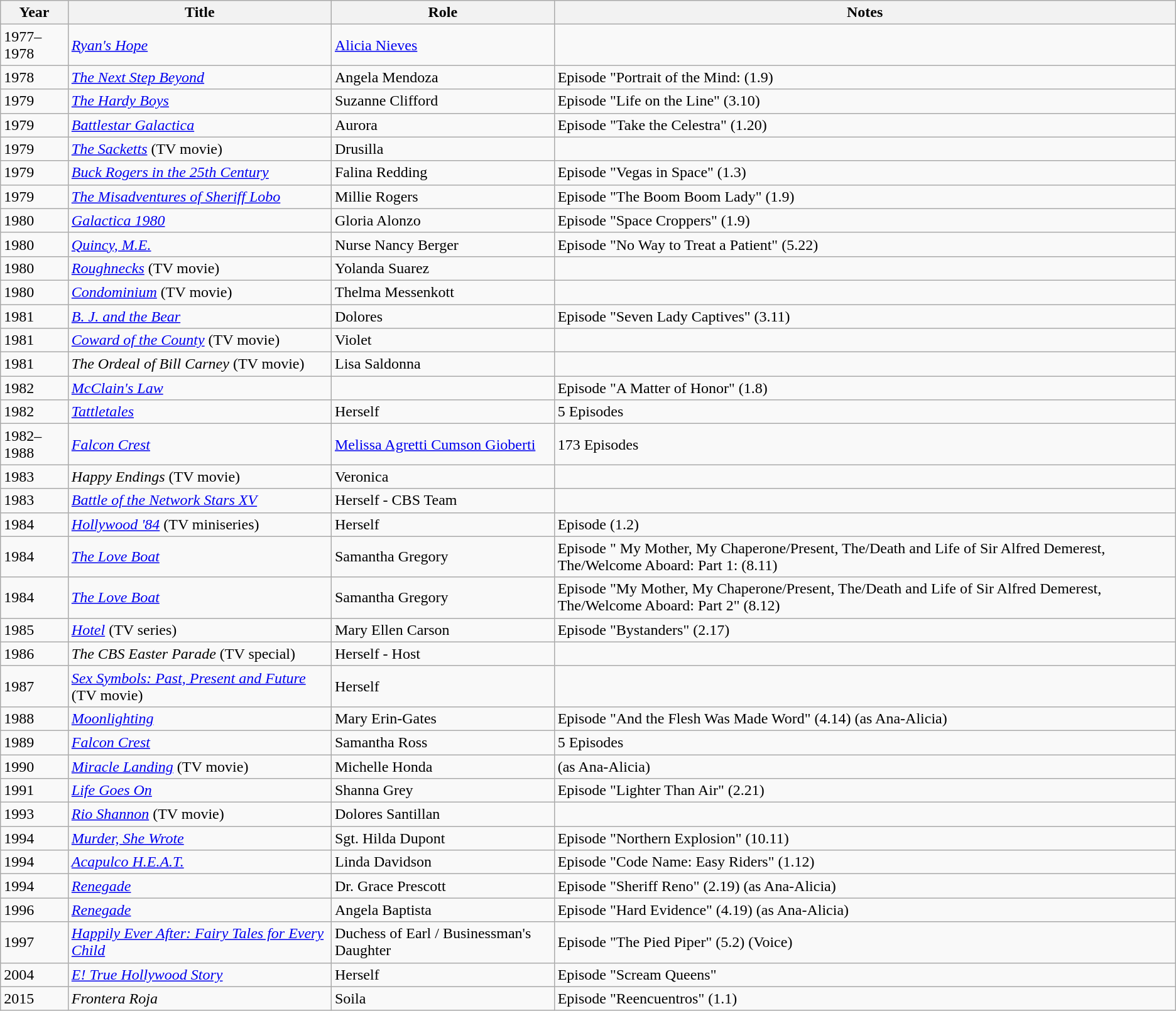<table class=wikitable>
<tr>
<th>Year</th>
<th>Title</th>
<th>Role</th>
<th>Notes</th>
</tr>
<tr>
<td>1977–1978</td>
<td><em><a href='#'>Ryan's Hope</a></em></td>
<td><a href='#'>Alicia Nieves</a></td>
<td></td>
</tr>
<tr>
<td>1978</td>
<td><em><a href='#'>The Next Step Beyond</a></em></td>
<td>Angela Mendoza</td>
<td>Episode "Portrait of the Mind: (1.9)</td>
</tr>
<tr>
<td>1979</td>
<td><em><a href='#'>The Hardy Boys</a></em></td>
<td>Suzanne Clifford</td>
<td>Episode "Life on the Line" (3.10)</td>
</tr>
<tr>
<td>1979</td>
<td><em><a href='#'>Battlestar Galactica</a></em></td>
<td>Aurora</td>
<td>Episode "Take the Celestra" (1.20)</td>
</tr>
<tr>
<td>1979</td>
<td><em><a href='#'>The Sacketts</a></em> (TV movie)</td>
<td>Drusilla</td>
<td></td>
</tr>
<tr>
<td>1979</td>
<td><em><a href='#'>Buck Rogers in the 25th Century</a></em></td>
<td>Falina Redding</td>
<td>Episode "Vegas in Space" (1.3)</td>
</tr>
<tr>
<td>1979</td>
<td><em><a href='#'>The Misadventures of Sheriff Lobo</a></em></td>
<td>Millie Rogers</td>
<td>Episode "The Boom Boom Lady" (1.9)</td>
</tr>
<tr>
<td>1980</td>
<td><em><a href='#'>Galactica 1980</a></em></td>
<td>Gloria Alonzo</td>
<td>Episode "Space Croppers" (1.9)</td>
</tr>
<tr>
<td>1980</td>
<td><em><a href='#'>Quincy, M.E.</a></em></td>
<td>Nurse Nancy Berger</td>
<td>Episode "No Way to Treat a Patient" (5.22)</td>
</tr>
<tr>
<td>1980</td>
<td><em><a href='#'>Roughnecks</a></em> (TV movie)</td>
<td>Yolanda Suarez</td>
<td></td>
</tr>
<tr>
<td>1980</td>
<td><em><a href='#'>Condominium</a></em> (TV movie)</td>
<td>Thelma Messenkott</td>
<td></td>
</tr>
<tr>
<td>1981</td>
<td><em><a href='#'>B. J. and the Bear</a></em></td>
<td>Dolores</td>
<td>Episode "Seven Lady Captives" (3.11)</td>
</tr>
<tr>
<td>1981</td>
<td><em><a href='#'>Coward of the County</a></em> (TV movie)</td>
<td>Violet</td>
<td></td>
</tr>
<tr>
<td>1981</td>
<td><em>The Ordeal of Bill Carney</em> (TV movie)</td>
<td>Lisa Saldonna</td>
<td></td>
</tr>
<tr>
<td>1982</td>
<td><em><a href='#'>McClain's Law</a></em></td>
<td></td>
<td>Episode "A Matter of Honor" (1.8)</td>
</tr>
<tr>
<td>1982</td>
<td><em><a href='#'>Tattletales</a></em></td>
<td>Herself</td>
<td>5 Episodes</td>
</tr>
<tr>
<td>1982–1988</td>
<td><em><a href='#'>Falcon Crest</a></em></td>
<td><a href='#'>Melissa Agretti Cumson Gioberti</a></td>
<td>173 Episodes</td>
</tr>
<tr>
<td>1983</td>
<td><em>Happy Endings</em> (TV movie)</td>
<td>Veronica</td>
<td></td>
</tr>
<tr>
<td>1983</td>
<td><em><a href='#'>Battle of the Network Stars XV</a></em></td>
<td>Herself - CBS Team</td>
<td></td>
</tr>
<tr>
<td>1984</td>
<td><em><a href='#'>Hollywood '84</a></em> (TV miniseries)</td>
<td>Herself</td>
<td>Episode (1.2)</td>
</tr>
<tr>
<td>1984</td>
<td><em><a href='#'>The Love Boat</a></em></td>
<td>Samantha Gregory</td>
<td>Episode " My Mother, My Chaperone/Present, The/Death and Life of Sir Alfred Demerest, The/Welcome Aboard: Part 1: (8.11)</td>
</tr>
<tr>
<td>1984</td>
<td><em><a href='#'>The Love Boat</a></em></td>
<td>Samantha Gregory</td>
<td>Episode "My Mother, My Chaperone/Present, The/Death and Life of Sir Alfred Demerest, The/Welcome Aboard: Part 2" (8.12)</td>
</tr>
<tr>
<td>1985</td>
<td><em><a href='#'>Hotel</a></em> (TV series)</td>
<td>Mary Ellen Carson</td>
<td>Episode "Bystanders" (2.17)</td>
</tr>
<tr>
<td>1986</td>
<td><em>The CBS Easter Parade</em> (TV special)</td>
<td>Herself - Host</td>
<td></td>
</tr>
<tr>
<td>1987</td>
<td><em><a href='#'>Sex Symbols: Past, Present and Future</a></em> (TV movie)</td>
<td>Herself</td>
<td></td>
</tr>
<tr>
<td>1988</td>
<td><em><a href='#'>Moonlighting</a></em></td>
<td>Mary Erin-Gates</td>
<td>Episode "And the Flesh Was Made Word" (4.14) (as Ana-Alicia)</td>
</tr>
<tr>
<td>1989</td>
<td><em><a href='#'>Falcon Crest</a></em></td>
<td>Samantha Ross</td>
<td>5 Episodes</td>
</tr>
<tr>
<td>1990</td>
<td><em><a href='#'>Miracle Landing</a></em> (TV movie)</td>
<td>Michelle Honda</td>
<td>(as Ana-Alicia)</td>
</tr>
<tr>
<td>1991</td>
<td><em><a href='#'>Life Goes On</a></em></td>
<td>Shanna Grey</td>
<td>Episode "Lighter Than Air" (2.21)</td>
</tr>
<tr>
<td>1993</td>
<td><em><a href='#'>Rio Shannon</a></em> (TV movie)</td>
<td>Dolores Santillan</td>
<td></td>
</tr>
<tr>
<td>1994</td>
<td><em><a href='#'>Murder, She Wrote</a></em></td>
<td>Sgt. Hilda Dupont</td>
<td>Episode "Northern Explosion" (10.11)</td>
</tr>
<tr>
<td>1994</td>
<td><em><a href='#'>Acapulco H.E.A.T.</a></em></td>
<td>Linda Davidson</td>
<td>Episode "Code Name: Easy Riders" (1.12)</td>
</tr>
<tr>
<td>1994</td>
<td><em><a href='#'>Renegade</a></em></td>
<td>Dr. Grace Prescott</td>
<td>Episode "Sheriff Reno" (2.19) (as Ana-Alicia)</td>
</tr>
<tr>
<td>1996</td>
<td><em><a href='#'>Renegade</a></em></td>
<td>Angela Baptista</td>
<td>Episode "Hard Evidence" (4.19) (as Ana-Alicia)</td>
</tr>
<tr>
<td>1997</td>
<td><em><a href='#'>Happily Ever After: Fairy Tales for Every Child</a></em></td>
<td>Duchess of Earl / Businessman's Daughter</td>
<td>Episode "The Pied Piper" (5.2) (Voice)</td>
</tr>
<tr>
<td>2004</td>
<td><em><a href='#'>E! True Hollywood Story</a></em></td>
<td>Herself</td>
<td>Episode "Scream Queens"</td>
</tr>
<tr>
<td>2015</td>
<td><em>Frontera Roja</em></td>
<td>Soila</td>
<td>Episode "Reencuentros" (1.1)</td>
</tr>
</table>
